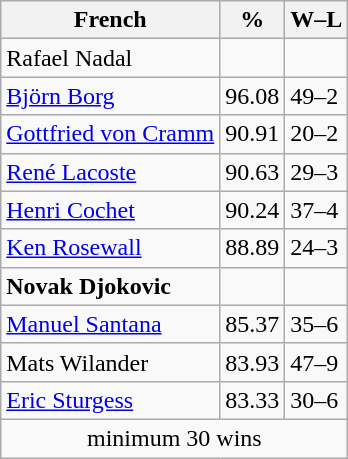<table class=wikitable style="display:inline-table;">
<tr>
<th>French</th>
<th>%</th>
<th>W–L</th>
</tr>
<tr>
<td> Rafael Nadal</td>
<td></td>
</tr>
<tr>
<td> <a href='#'>Björn Borg</a></td>
<td>96.08</td>
<td>49–2</td>
</tr>
<tr>
<td> <a href='#'>Gottfried von Cramm</a></td>
<td>90.91</td>
<td>20–2</td>
</tr>
<tr>
<td> <a href='#'>René Lacoste</a></td>
<td>90.63</td>
<td>29–3</td>
</tr>
<tr>
<td> <a href='#'>Henri Cochet</a></td>
<td>90.24</td>
<td>37–4</td>
</tr>
<tr>
<td> <a href='#'>Ken Rosewall</a></td>
<td>88.89</td>
<td>24–3</td>
</tr>
<tr>
<td> <strong>Novak Djokovic</strong></td>
<td></td>
</tr>
<tr>
<td> <a href='#'>Manuel Santana</a></td>
<td>85.37</td>
<td>35–6</td>
</tr>
<tr>
<td> Mats Wilander</td>
<td>83.93</td>
<td>47–9</td>
</tr>
<tr>
<td> <a href='#'>Eric Sturgess</a></td>
<td>83.33</td>
<td>30–6<br></td>
</tr>
<tr>
<td colspan="3" style="text-align:center;">minimum 30 wins</td>
</tr>
</table>
